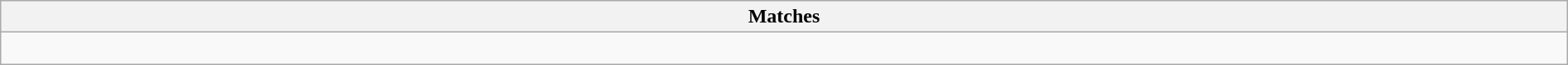<table class="wikitable collapsible collapsed" style="width:100%;">
<tr>
<th>Matches</th>
</tr>
<tr>
<td><br>








</td>
</tr>
</table>
